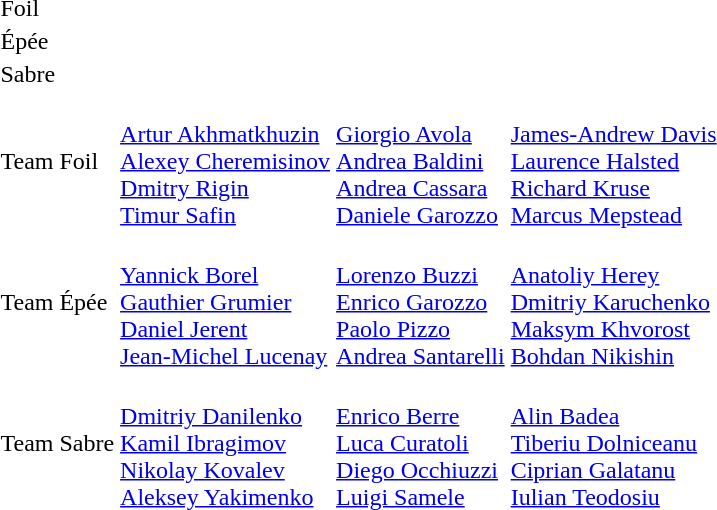<table>
<tr>
<td>Foil</td>
<td></td>
<td></td>
<td><br></td>
</tr>
<tr>
<td>Épée</td>
<td></td>
<td></td>
<td><br></td>
</tr>
<tr>
<td>Sabre</td>
<td></td>
<td></td>
<td><br></td>
</tr>
<tr>
<td>Team Foil</td>
<td> <br> <a href='#'>Artur Akhmatkhuzin</a> <br> <a href='#'>Alexey Cheremisinov</a> <br> <a href='#'>Dmitry Rigin</a> <br> <a href='#'>Timur Safin</a></td>
<td> <br> <a href='#'>Giorgio Avola</a> <br> <a href='#'>Andrea Baldini</a> <br> <a href='#'>Andrea Cassara</a> <br> <a href='#'>Daniele Garozzo</a></td>
<td> <br> <a href='#'>James-Andrew Davis</a> <br> <a href='#'>Laurence Halsted</a> <br> <a href='#'>Richard Kruse</a> <br> <a href='#'>Marcus Mepstead</a></td>
</tr>
<tr>
<td>Team Épée</td>
<td> <br> <a href='#'>Yannick Borel</a> <br> <a href='#'>Gauthier Grumier</a> <br> <a href='#'>Daniel Jerent</a> <br> <a href='#'>Jean-Michel Lucenay</a></td>
<td> <br> <a href='#'>Lorenzo Buzzi</a> <br> <a href='#'>Enrico Garozzo</a> <br> <a href='#'>Paolo Pizzo</a> <br> <a href='#'>Andrea Santarelli</a></td>
<td> <br> <a href='#'>Anatoliy Herey</a> <br> <a href='#'>Dmitriy Karuchenko</a> <br> <a href='#'>Maksym Khvorost</a> <br> <a href='#'>Bohdan Nikishin</a></td>
</tr>
<tr>
<td>Team Sabre</td>
<td> <br> <a href='#'>Dmitriy Danilenko</a> <br> <a href='#'>Kamil Ibragimov</a> <br> <a href='#'>Nikolay Kovalev</a> <br> <a href='#'>Aleksey Yakimenko</a></td>
<td> <br> <a href='#'>Enrico Berre</a> <br> <a href='#'>Luca Curatoli</a> <br> <a href='#'>Diego Occhiuzzi</a> <br> <a href='#'>Luigi Samele</a></td>
<td> <br> <a href='#'>Alin Badea</a> <br> <a href='#'>Tiberiu Dolniceanu</a> <br> <a href='#'>Ciprian Galatanu</a> <br> <a href='#'>Iulian Teodosiu</a></td>
</tr>
</table>
